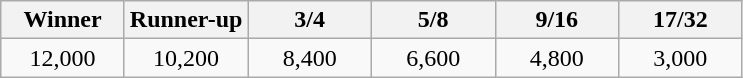<table class="wikitable" style="text-align:center">
<tr>
<th width="75">Winner</th>
<th width="75">Runner-up</th>
<th width="75">3/4</th>
<th width="75">5/8</th>
<th width="75">9/16</th>
<th width="75">17/32</th>
</tr>
<tr>
<td>12,000</td>
<td>10,200</td>
<td>8,400</td>
<td>6,600</td>
<td>4,800</td>
<td>3,000</td>
</tr>
</table>
